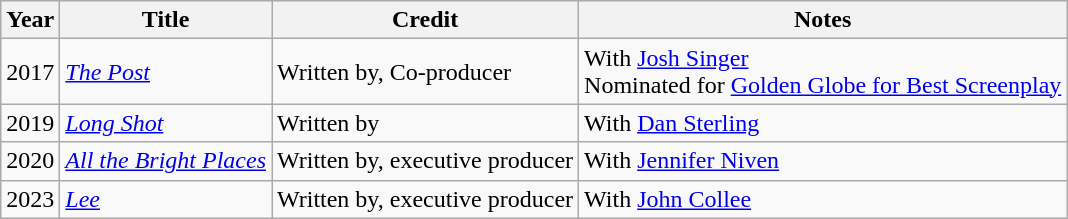<table class="wikitable">
<tr>
<th>Year</th>
<th>Title</th>
<th>Credit</th>
<th>Notes</th>
</tr>
<tr>
<td>2017</td>
<td><em><a href='#'>The Post</a></em></td>
<td>Written by, Co-producer</td>
<td>With <a href='#'>Josh Singer</a><br>Nominated for <a href='#'>Golden Globe for Best Screenplay</a></td>
</tr>
<tr>
<td>2019</td>
<td><em><a href='#'>Long Shot</a></em></td>
<td>Written by</td>
<td>With <a href='#'>Dan Sterling</a></td>
</tr>
<tr>
<td>2020</td>
<td><em><a href='#'>All the Bright Places</a></em></td>
<td>Written by, executive producer</td>
<td>With <a href='#'>Jennifer Niven</a></td>
</tr>
<tr>
<td>2023</td>
<td><em><a href='#'>Lee</a></em></td>
<td>Written by, executive producer</td>
<td>With <a href='#'>John Collee</a></td>
</tr>
</table>
